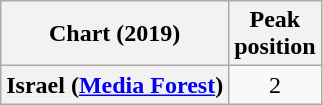<table class="wikitable plainrowheaders" style="text-align:center">
<tr>
<th scope="col">Chart (2019)</th>
<th scope="col">Peak<br>position</th>
</tr>
<tr>
<th scope="row">Israel (<a href='#'>Media Forest</a>)</th>
<td>2</td>
</tr>
</table>
